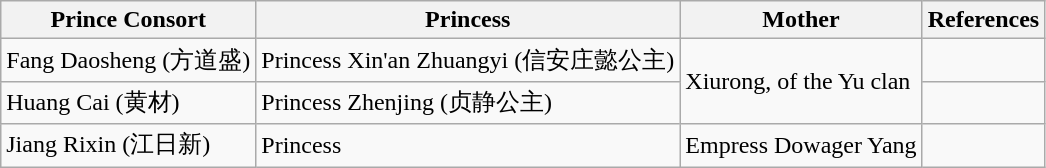<table class="wikitable">
<tr>
<th>Prince Consort</th>
<th>Princess</th>
<th>Mother</th>
<th>References</th>
</tr>
<tr>
<td>Fang Daosheng (方道盛)</td>
<td>Princess Xin'an Zhuangyi  (信安庄懿公主)</td>
<td rowspan="2">Xiurong, of the Yu clan</td>
<td></td>
</tr>
<tr>
<td>Huang Cai (黄材)</td>
<td>Princess Zhenjing (贞静公主)</td>
<td></td>
</tr>
<tr>
<td>Jiang Rixin (江日新)</td>
<td>Princess</td>
<td>Empress Dowager Yang</td>
<td></td>
</tr>
</table>
